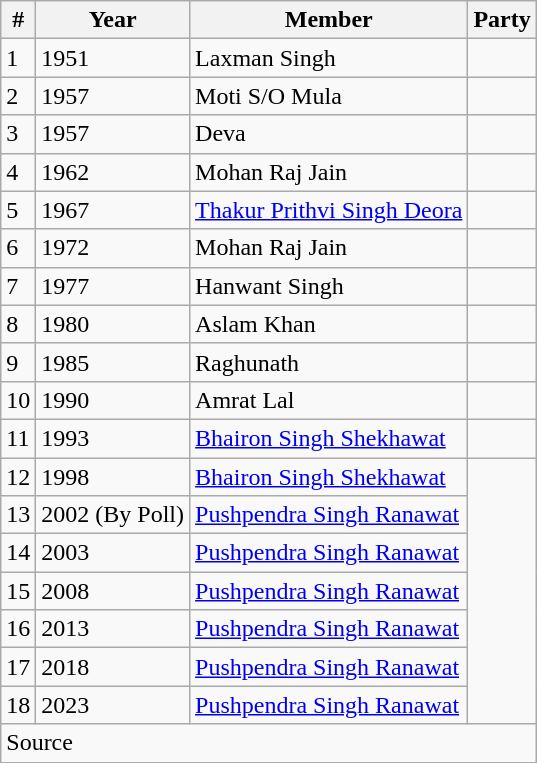<table class="wikitable sortable">
<tr>
<th>#</th>
<th>Year</th>
<th>Member</th>
<th colspan=2>Party</th>
</tr>
<tr>
<td>1</td>
<td>1951</td>
<td>Laxman Singh</td>
<td></td>
</tr>
<tr>
<td>2</td>
<td>1957</td>
<td>Moti S/O Mula</td>
</tr>
<tr>
<td>3</td>
<td>1957</td>
<td>Deva</td>
<td></td>
</tr>
<tr>
<td>4</td>
<td>1962</td>
<td>Mohan Raj Jain</td>
</tr>
<tr>
<td>5</td>
<td>1967</td>
<td><a href='#'>Thakur Prithvi Singh Deora</a></td>
<td></td>
</tr>
<tr>
<td>6</td>
<td>1972</td>
<td>Mohan Raj Jain</td>
<td></td>
</tr>
<tr>
<td>7</td>
<td>1977</td>
<td>Hanwant Singh</td>
<td></td>
</tr>
<tr>
<td>8</td>
<td>1980</td>
<td>Aslam Khan</td>
<td></td>
</tr>
<tr>
<td>9</td>
<td>1985</td>
<td>Raghunath</td>
</tr>
<tr>
<td>10</td>
<td>1990</td>
<td>Amrat Lal</td>
<td></td>
</tr>
<tr>
<td>11</td>
<td>1993</td>
<td><a href='#'>Bhairon Singh Shekhawat</a></td>
<td></td>
</tr>
<tr>
<td>12</td>
<td>1998</td>
<td><a href='#'>Bhairon Singh Shekhawat</a></td>
</tr>
<tr>
<td>13</td>
<td>2002 (By Poll)</td>
<td><a href='#'>Pushpendra Singh Ranawat</a></td>
</tr>
<tr>
<td>14</td>
<td>2003</td>
<td><a href='#'>Pushpendra Singh Ranawat</a></td>
</tr>
<tr>
<td>15</td>
<td>2008</td>
<td><a href='#'>Pushpendra Singh Ranawat</a></td>
</tr>
<tr>
<td>16</td>
<td>2013</td>
<td><a href='#'>Pushpendra Singh Ranawat</a></td>
</tr>
<tr>
<td>17</td>
<td>2018</td>
<td><a href='#'>Pushpendra Singh Ranawat</a></td>
</tr>
<tr>
<td>18</td>
<td>2023</td>
<td><a href='#'>Pushpendra Singh Ranawat</a></td>
</tr>
<tr style="sortbottom">
<td colspan=4>Source</td>
</tr>
</table>
